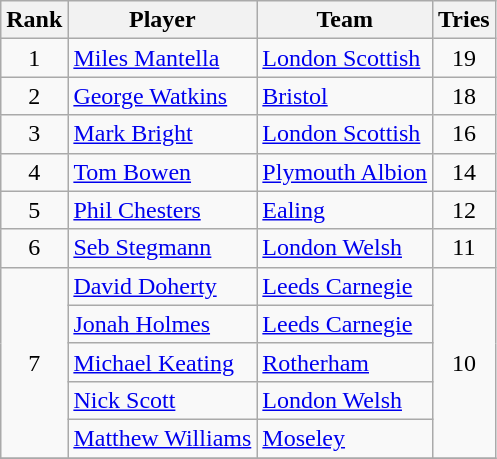<table class="wikitable">
<tr>
<th>Rank</th>
<th>Player</th>
<th>Team</th>
<th>Tries</th>
</tr>
<tr>
<td rowspan=1 align=center>1</td>
<td> <a href='#'>Miles Mantella</a></td>
<td><a href='#'>London Scottish</a></td>
<td rowspan=1 align=center>19</td>
</tr>
<tr>
<td rowspan=1 align=center>2</td>
<td> <a href='#'>George Watkins</a></td>
<td><a href='#'>Bristol</a></td>
<td rowspan=1 align=center>18</td>
</tr>
<tr>
<td rowspan=1 align=center>3</td>
<td> <a href='#'>Mark Bright</a></td>
<td><a href='#'>London Scottish</a></td>
<td rowspan=1 align=center>16</td>
</tr>
<tr>
<td rowspan=1 align=center>4</td>
<td> <a href='#'>Tom Bowen</a></td>
<td><a href='#'>Plymouth Albion</a></td>
<td rowspan=1 align=center>14</td>
</tr>
<tr>
<td rowspan=1 align=center>5</td>
<td> <a href='#'>Phil Chesters</a></td>
<td><a href='#'>Ealing</a></td>
<td rowspan=1 align=center>12</td>
</tr>
<tr>
<td rowspan=1 align=center>6</td>
<td> <a href='#'>Seb Stegmann</a></td>
<td><a href='#'>London Welsh</a></td>
<td rowspan=1 align=center>11</td>
</tr>
<tr>
<td rowspan=5 align=center>7</td>
<td> <a href='#'>David Doherty</a></td>
<td><a href='#'>Leeds Carnegie</a></td>
<td rowspan=5 align=center>10</td>
</tr>
<tr>
<td> <a href='#'>Jonah Holmes</a></td>
<td><a href='#'>Leeds Carnegie</a></td>
</tr>
<tr>
<td> <a href='#'>Michael Keating</a></td>
<td><a href='#'>Rotherham</a></td>
</tr>
<tr>
<td> <a href='#'>Nick Scott</a></td>
<td><a href='#'>London Welsh</a></td>
</tr>
<tr>
<td> <a href='#'>Matthew Williams</a></td>
<td><a href='#'>Moseley</a></td>
</tr>
<tr>
</tr>
</table>
